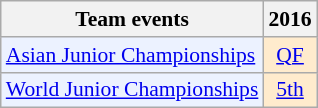<table style='font-size: 90%; text-align:center;' class='wikitable'>
<tr>
<th>Team events</th>
<th>2016</th>
</tr>
<tr>
<td bgcolor="#ECF2FF"; align="left"><a href='#'>Asian Junior Championships</a></td>
<td bgcolor=FFEBCD><a href='#'>QF</a></td>
</tr>
<tr>
<td bgcolor="#ECF2FF"; align="left"><a href='#'>World Junior Championships</a></td>
<td bgcolor=FFEBCD><a href='#'>5th</a></td>
</tr>
</table>
